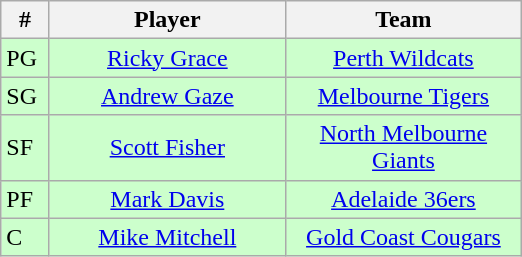<table class="wikitable" style="text-align:center">
<tr>
<th width=25>#</th>
<th width=150>Player</th>
<th width=150>Team</th>
</tr>
<tr style="background:#cfc;">
<td align=left>PG</td>
<td><a href='#'>Ricky Grace</a></td>
<td><a href='#'>Perth Wildcats</a></td>
</tr>
<tr style="background:#cfc;">
<td align=left>SG</td>
<td><a href='#'>Andrew Gaze</a></td>
<td><a href='#'>Melbourne Tigers</a></td>
</tr>
<tr style="background:#cfc;">
<td align=left>SF</td>
<td><a href='#'>Scott Fisher</a></td>
<td><a href='#'>North Melbourne Giants</a></td>
</tr>
<tr style="background:#cfc;">
<td align=left>PF</td>
<td><a href='#'>Mark Davis</a></td>
<td><a href='#'>Adelaide 36ers</a></td>
</tr>
<tr style="background:#cfc;">
<td align=left>C</td>
<td><a href='#'>Mike Mitchell</a></td>
<td><a href='#'>Gold Coast Cougars</a></td>
</tr>
</table>
